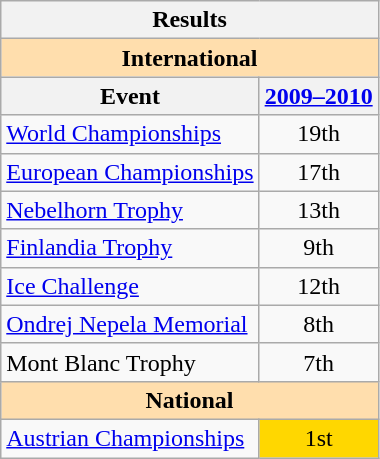<table class="wikitable" style="text-align:center">
<tr>
<th colspan=2 align=center><strong>Results</strong></th>
</tr>
<tr>
<th style="background-color: #ffdead; " colspan=2 align=center><strong>International</strong></th>
</tr>
<tr>
<th>Event</th>
<th><a href='#'>2009–2010</a></th>
</tr>
<tr>
<td align=left><a href='#'>World Championships</a></td>
<td>19th</td>
</tr>
<tr>
<td align=left><a href='#'>European Championships</a></td>
<td>17th</td>
</tr>
<tr>
<td align=left><a href='#'>Nebelhorn Trophy</a></td>
<td>13th</td>
</tr>
<tr>
<td align=left><a href='#'>Finlandia Trophy</a></td>
<td>9th</td>
</tr>
<tr>
<td align=left><a href='#'>Ice Challenge</a></td>
<td>12th</td>
</tr>
<tr>
<td align=left><a href='#'>Ondrej Nepela Memorial</a></td>
<td>8th</td>
</tr>
<tr>
<td align=left>Mont Blanc Trophy</td>
<td>7th</td>
</tr>
<tr>
<th style="background-color: #ffdead; " colspan=2 align=center><strong>National</strong></th>
</tr>
<tr>
<td align=left><a href='#'>Austrian Championships</a></td>
<td bgcolor=gold>1st</td>
</tr>
</table>
